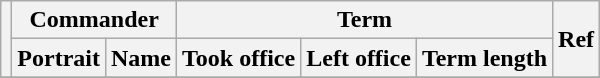<table class="wikitable sortable">
<tr>
<th rowspan=2></th>
<th colspan=2>Commander</th>
<th colspan=3>Term</th>
<th rowspan=2>Ref</th>
</tr>
<tr>
<th>Portrait</th>
<th>Name</th>
<th>Took office</th>
<th>Left office</th>
<th>Term length</th>
</tr>
<tr>
</tr>
</table>
